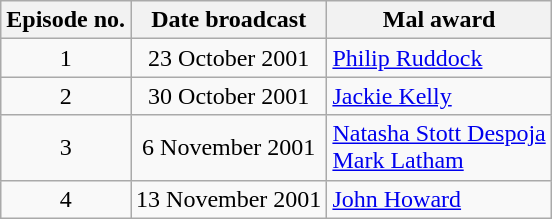<table class="wikitable">
<tr>
<th>Episode no.</th>
<th>Date broadcast</th>
<th>Mal award</th>
</tr>
<tr>
<td align=center>1</td>
<td align=center>23 October 2001</td>
<td><a href='#'>Philip Ruddock</a></td>
</tr>
<tr>
<td align=center>2</td>
<td align=center>30 October 2001</td>
<td><a href='#'>Jackie Kelly</a></td>
</tr>
<tr>
<td align=center>3</td>
<td align=center>6 November 2001</td>
<td><a href='#'>Natasha Stott Despoja</a><br><a href='#'>Mark Latham</a></td>
</tr>
<tr>
<td align=center>4</td>
<td align=center>13 November 2001</td>
<td><a href='#'>John Howard</a></td>
</tr>
</table>
